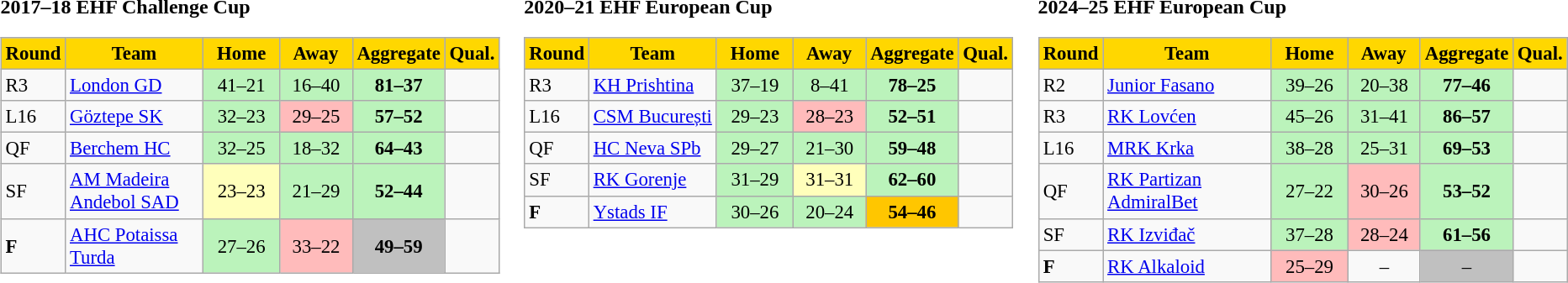<table>
<tr>
<td valign="top" width=13%><br><strong>2017–18 EHF Challenge Cup</strong><table class="wikitable" style="text-align: left; font-size:95%">
<tr bgcolor="#ccccff">
<th style="color:black; background:#FFD700;">Round</th>
<th style="color:black; background:#FFD700;">Team</th>
<th style="color:black; background:#FFD700;">  Home  </th>
<th style="color:black; background:#FFD700;">  Away  </th>
<th style="color:black; background:#FFD700;">Aggregate</th>
<th style="color:black; background:#FFD700;">Qual.</th>
</tr>
<tr>
<td>R3</td>
<td> <a href='#'>London GD</a></td>
<td style="text-align:center;" bgcolor="#bbf3bb">41–21</td>
<td style="text-align:center;" bgcolor="#bbf3bb">16–40</td>
<td style="text-align:center;" bgcolor="#bbf3bb"><strong>81–37</strong></td>
<td rowspan=1 align="center"></td>
</tr>
<tr>
<td>L16</td>
<td> <a href='#'>Göztepe SK</a></td>
<td style="text-align:center;" bgcolor="#bbf3bb">32–23</td>
<td style="text-align:center;" bgcolor="#ffbbbb">29–25</td>
<td align="center" bgcolor="#bbf3bb" rowspan="1"><strong>57–52</strong></td>
<td rowspan=1 align="center"></td>
</tr>
<tr>
<td>QF</td>
<td> <a href='#'>Berchem HC</a></td>
<td style="text-align:center;" bgcolor="#bbf3bb">32–25</td>
<td style="text-align:center;" bgcolor="#bbf3bb">18–32</td>
<td align="center" bgcolor="#bbf3bb" rowspan="1"><strong>64–43</strong></td>
<td rowspan=1 align="center"></td>
</tr>
<tr>
<td>SF</td>
<td> <a href='#'>AM Madeira Andebol SAD</a></td>
<td style="text-align:center;" bgcolor="#ffffbb">23–23</td>
<td style="text-align:center;" bgcolor="#bbf3bb">21–29</td>
<td align="center" bgcolor="#bbf3bb" rowspan="1"><strong>52–44</strong></td>
<td rowspan=1 align="center"></td>
</tr>
<tr>
<td><strong>F</strong></td>
<td> <a href='#'>AHC Potaissa Turda</a></td>
<td style="text-align:center;" bgcolor="#bbf3bb">27–26</td>
<td style="text-align:center;" bgcolor="#ffbbbb">33–22</td>
<td style="text-align:center;" bgcolor=#C0C0C0><strong>49–59</strong></td>
<td rowspan=1 align="center"></td>
</tr>
</table>
</td>
<td valign="top" width=10%><br><strong>2020–21 EHF European Cup</strong><table class="wikitable" style="text-align: left; font-size:95%">
<tr bgcolor="#ccccff">
<th style="color:black; background:#FFD700;">Round</th>
<th style="color:black; background:#FFD700;">Team</th>
<th style="color:black; background:#FFD700;">  Home  </th>
<th style="color:black; background:#FFD700;">  Away  </th>
<th style="color:black; background:#FFD700;">Aggregate</th>
<th style="color:black; background:#FFD700;">Qual.</th>
</tr>
<tr>
<td>R3</td>
<td> <a href='#'>KH Prishtina</a></td>
<td style="text-align:center;" bgcolor="#bbf3bb">37–19</td>
<td style="text-align:center;" bgcolor="#bbf3bb">8–41</td>
<td style="text-align:center;" bgcolor="#bbf3bb"><strong>78–25</strong></td>
<td rowspan=1 align="center"></td>
</tr>
<tr>
<td>L16</td>
<td> <a href='#'>CSM București</a></td>
<td style="text-align:center;" bgcolor="#bbf3bb">29–23</td>
<td style="text-align:center;" bgcolor="#ffbbbb">28–23</td>
<td style="text-align:center;" bgcolor="#bbf3bb"><strong>52–51</strong></td>
<td rowspan=1 align="center"></td>
</tr>
<tr>
<td>QF</td>
<td> <a href='#'>HC Neva SPb</a></td>
<td style="text-align:center;" bgcolor="#bbf3bb">29–27</td>
<td style="text-align:center;" bgcolor="#bbf3bb">21–30</td>
<td style="text-align:center;" bgcolor="#bbf3bb"><strong>59–48</strong></td>
<td rowspan=1 align="center"></td>
</tr>
<tr>
<td>SF</td>
<td> <a href='#'>RK Gorenje</a></td>
<td style="text-align:center;" bgcolor="#bbf3bb">31–29</td>
<td style="text-align:center;" bgcolor="#ffffbb">31–31</td>
<td align="center" bgcolor="#bbf3bb"><strong>62–60</strong></td>
<td rowspan=1 align="center"></td>
</tr>
<tr>
<td><strong>F</strong></td>
<td> <a href='#'>Ystads IF</a></td>
<td style="text-align:center;" bgcolor="#bbf3bb">30–26</td>
<td style="text-align:center;" bgcolor="#bbf3bb">20–24</td>
<td style="text-align:center;" bgcolor="#ffc600"><strong>54–46</strong></td>
<td rowspan=1 align="center"></td>
</tr>
</table>
</td>
<td valign="top" width=15%><br><strong>2024–25 EHF European Cup</strong><table class="wikitable" style="text-align: left; font-size:95%">
<tr bgcolor="#ccccff">
<th style="color:black; background:#FFD700;">Round</th>
<th style="color:black; background:#FFD700;">Team</th>
<th style="color:black; background:#FFD700;">  Home  </th>
<th style="color:black; background:#FFD700;">  Away  </th>
<th style="color:black; background:#FFD700;">Aggregate</th>
<th style="color:black; background:#FFD700;">Qual.</th>
</tr>
<tr>
<td>R2</td>
<td> <a href='#'>Junior Fasano</a></td>
<td style="text-align:center;" bgcolor="#bbf3bb">39–26</td>
<td style="text-align:center;" bgcolor="#bbf3bb">20–38</td>
<td style="text-align:center;" bgcolor="#bbf3bb"><strong>77–46</strong></td>
<td rowspan=1 align="center"></td>
</tr>
<tr>
<td>R3</td>
<td> <a href='#'>RK Lovćen</a></td>
<td style="text-align:center;" bgcolor="#bbf3bb">45–26</td>
<td style="text-align:center;" bgcolor="#bbf3bb">31–41</td>
<td style="text-align:center;" bgcolor="#bbf3bb"><strong>86–57</strong></td>
<td rowspan=1 align="center"></td>
</tr>
<tr>
<td>L16</td>
<td> <a href='#'>MRK Krka</a></td>
<td style="text-align:center;" bgcolor="#bbf3bb">38–28</td>
<td style="text-align:center;" bgcolor="#bbf3bb">25–31</td>
<td style="text-align:center;" bgcolor="#bbf3bb"><strong>69–53</strong></td>
<td rowspan=1 align="center"></td>
</tr>
<tr>
<td>QF</td>
<td> <a href='#'>RK Partizan AdmiralBet</a></td>
<td style="text-align:center;" bgcolor="#bbf3bb">27–22</td>
<td style="text-align:center;" bgcolor="#ffbbbb">30–26</td>
<td style="text-align:center;" bgcolor="#bbf3bb"><strong>53–52</strong></td>
<td rowspan=1 align="center"></td>
</tr>
<tr>
<td>SF</td>
<td> <a href='#'>RK Izviđač</a></td>
<td style="text-align:center;" bgcolor="#bbf3bb">37–28</td>
<td style="text-align:center;" bgcolor="#ffbbbb">28–24</td>
<td style="text-align:center;" bgcolor="#bbf3bb"><strong>61–56</strong></td>
<td rowspan=1 align="center"></td>
</tr>
<tr>
<td><strong>F</strong></td>
<td> <a href='#'>RK Alkaloid</a></td>
<td style="text-align:center;" bgcolor="#ffbbbb">25–29</td>
<td style="text-align:center;" bgcolor=>–</td>
<td style="text-align:center;" bgcolor=#C0C0C0>–</td>
<td rowspan=1 align="center"></td>
</tr>
</table>
</td>
</tr>
</table>
